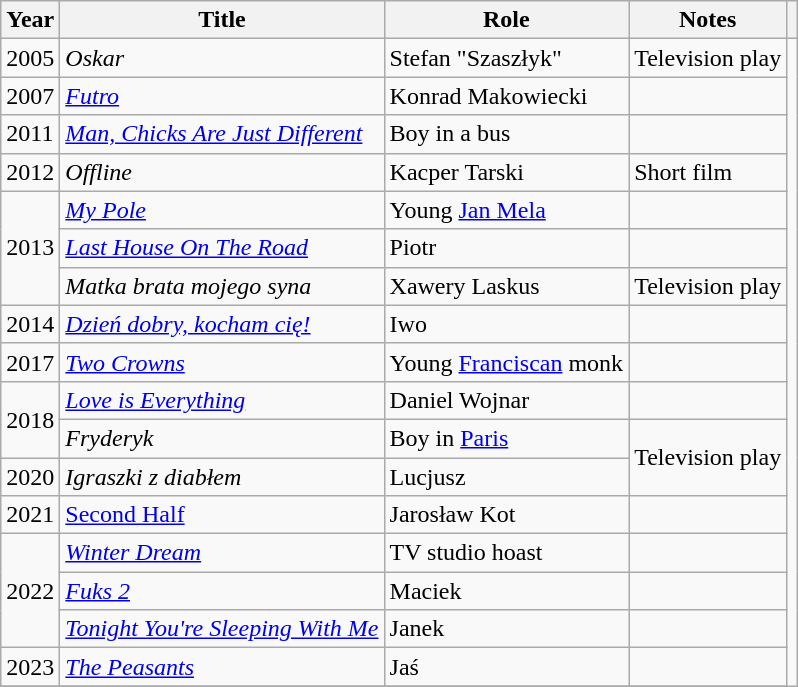<table class="wikitable plainrowheaders sortable">
<tr>
<th scope="col">Year</th>
<th scope="col">Title</th>
<th scope="col">Role</th>
<th scope="col" class="unsortable">Notes</th>
<th scope="col" class="unsortable"></th>
</tr>
<tr>
<td>2005</td>
<td><em>Oskar</em></td>
<td>Stefan "Szaszłyk"</td>
<td>Television play</td>
<td rowspan=100></td>
</tr>
<tr>
<td>2007</td>
<td><em><a href='#'>Futro</a></em></td>
<td>Konrad Makowiecki</td>
<td></td>
</tr>
<tr>
<td>2011</td>
<td><em><a href='#'>Man, Chicks Are Just Different</a></em></td>
<td>Boy in a bus</td>
<td></td>
</tr>
<tr>
<td>2012</td>
<td><em>Offline</em></td>
<td>Kacper Tarski</td>
<td>Short film</td>
</tr>
<tr>
<td rowspan=3>2013</td>
<td><em><a href='#'>My Pole</a></em></td>
<td>Young <a href='#'>Jan Mela</a></td>
<td></td>
</tr>
<tr>
<td><em><a href='#'>Last House On The Road</a></em></td>
<td>Piotr</td>
<td></td>
</tr>
<tr>
<td><em>Matka brata mojego syna</em></td>
<td>Xawery Laskus</td>
<td>Television play</td>
</tr>
<tr>
<td>2014</td>
<td><em><a href='#'>Dzień dobry, kocham cię!</a></em></td>
<td>Iwo</td>
<td></td>
</tr>
<tr>
<td>2017</td>
<td><em><a href='#'>Two Crowns</a></em></td>
<td>Young <a href='#'>Franciscan</a> monk</td>
<td></td>
</tr>
<tr>
<td rowspan=2>2018</td>
<td><em><a href='#'>Love is Everything</a></em></td>
<td>Daniel Wojnar</td>
<td></td>
</tr>
<tr>
<td><em>Fryderyk</em></td>
<td>Boy in <a href='#'>Paris</a></td>
<td rowspan=2>Television play</td>
</tr>
<tr>
<td>2020</td>
<td><em>Igraszki z diabłem</em></td>
<td>Lucjusz</td>
</tr>
<tr>
<td>2021</td>
<td><a href='#'>Second Half</a></td>
<td>Jarosław Kot</td>
<td></td>
</tr>
<tr>
<td rowspan=3>2022</td>
<td><em><a href='#'>Winter Dream</a></em></td>
<td>TV studio hoast</td>
<td></td>
</tr>
<tr>
<td><em><a href='#'>Fuks 2</a></em></td>
<td>Maciek</td>
<td></td>
</tr>
<tr>
<td><em><a href='#'>Tonight You're Sleeping With Me</a></em></td>
<td>Janek</td>
<td></td>
</tr>
<tr>
<td>2023</td>
<td><em><a href='#'>The Peasants</a></em></td>
<td>Jaś</td>
<td></td>
</tr>
<tr>
</tr>
</table>
